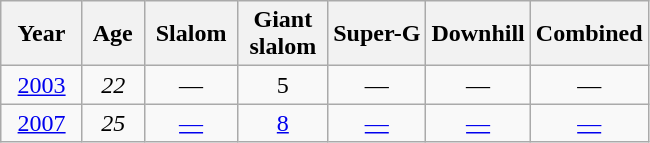<table class=wikitable style="text-align:center">
<tr>
<th>  Year  </th>
<th> Age </th>
<th> Slalom </th>
<th> Giant <br> slalom </th>
<th>Super-G</th>
<th>Downhill</th>
<th>Combined</th>
</tr>
<tr>
<td><a href='#'>2003</a></td>
<td><em>22</em></td>
<td>—</td>
<td>5</td>
<td>—</td>
<td>—</td>
<td>—</td>
</tr>
<tr>
<td><a href='#'>2007</a></td>
<td><em>25</em></td>
<td><a href='#'>—</a></td>
<td><a href='#'>8</a></td>
<td><a href='#'>—</a></td>
<td><a href='#'>—</a></td>
<td><a href='#'>—</a></td>
</tr>
</table>
